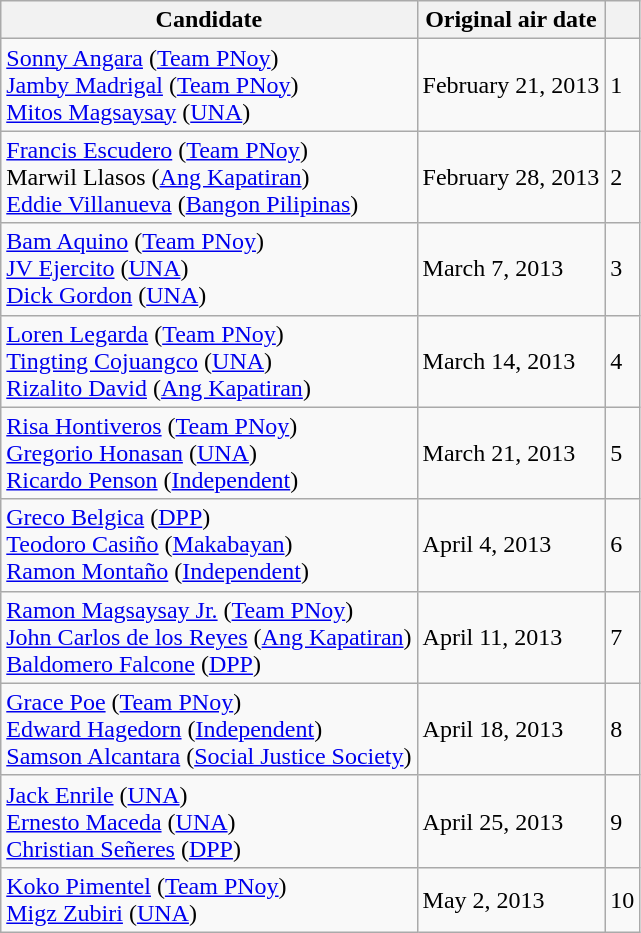<table class="wikitable">
<tr>
<th>Candidate</th>
<th>Original air date</th>
<th></th>
</tr>
<tr>
<td><a href='#'>Sonny Angara</a> (<a href='#'>Team PNoy</a>) <br> <a href='#'>Jamby Madrigal</a> (<a href='#'>Team PNoy</a>)<br><a href='#'>Mitos Magsaysay</a> (<a href='#'>UNA</a>)</td>
<td>February 21, 2013</td>
<td>1</td>
</tr>
<tr>
<td><a href='#'>Francis Escudero</a> (<a href='#'>Team PNoy</a>) <br> Marwil Llasos (<a href='#'>Ang Kapatiran</a>)<br><a href='#'>Eddie Villanueva</a> (<a href='#'>Bangon Pilipinas</a>)</td>
<td>February 28, 2013</td>
<td>2</td>
</tr>
<tr>
<td><a href='#'>Bam Aquino</a> (<a href='#'>Team PNoy</a>) <br> <a href='#'>JV Ejercito</a> (<a href='#'>UNA</a>) <br> <a href='#'>Dick Gordon</a> (<a href='#'>UNA</a>)</td>
<td>March 7, 2013</td>
<td>3</td>
</tr>
<tr>
<td><a href='#'>Loren Legarda</a> (<a href='#'>Team PNoy</a>) <br> <a href='#'>Tingting Cojuangco</a> (<a href='#'>UNA</a>) <br> <a href='#'>Rizalito David</a> (<a href='#'>Ang Kapatiran</a>)</td>
<td>March 14, 2013</td>
<td>4</td>
</tr>
<tr>
<td><a href='#'>Risa Hontiveros</a> (<a href='#'>Team PNoy</a>) <br> <a href='#'>Gregorio Honasan</a> (<a href='#'>UNA</a>) <br> <a href='#'>Ricardo Penson</a> (<a href='#'>Independent</a>)</td>
<td>March 21, 2013</td>
<td>5</td>
</tr>
<tr>
<td><a href='#'>Greco Belgica</a> (<a href='#'>DPP</a>) <br> <a href='#'>Teodoro Casiño</a> (<a href='#'>Makabayan</a>) <br> <a href='#'>Ramon Montaño</a> (<a href='#'>Independent</a>)</td>
<td>April 4, 2013</td>
<td>6</td>
</tr>
<tr>
<td><a href='#'>Ramon Magsaysay Jr.</a> (<a href='#'>Team PNoy</a>) <br> <a href='#'>John Carlos de los Reyes</a> (<a href='#'>Ang Kapatiran</a>) <br> <a href='#'>Baldomero Falcone</a> (<a href='#'>DPP</a>)</td>
<td>April 11, 2013</td>
<td>7</td>
</tr>
<tr>
<td><a href='#'>Grace Poe</a> (<a href='#'>Team PNoy</a>) <br> <a href='#'>Edward Hagedorn</a> (<a href='#'>Independent</a>) <br> <a href='#'>Samson Alcantara</a> (<a href='#'>Social Justice Society</a>)</td>
<td>April 18, 2013</td>
<td>8</td>
</tr>
<tr>
<td><a href='#'>Jack Enrile</a> (<a href='#'>UNA</a>) <br> <a href='#'>Ernesto Maceda</a> (<a href='#'>UNA</a>) <br> <a href='#'>Christian Señeres</a> (<a href='#'>DPP</a>)</td>
<td>April 25, 2013</td>
<td>9</td>
</tr>
<tr>
<td><a href='#'>Koko Pimentel</a> (<a href='#'>Team PNoy</a>) <br> <a href='#'>Migz Zubiri</a> (<a href='#'>UNA</a>)</td>
<td>May 2, 2013</td>
<td>10</td>
</tr>
</table>
